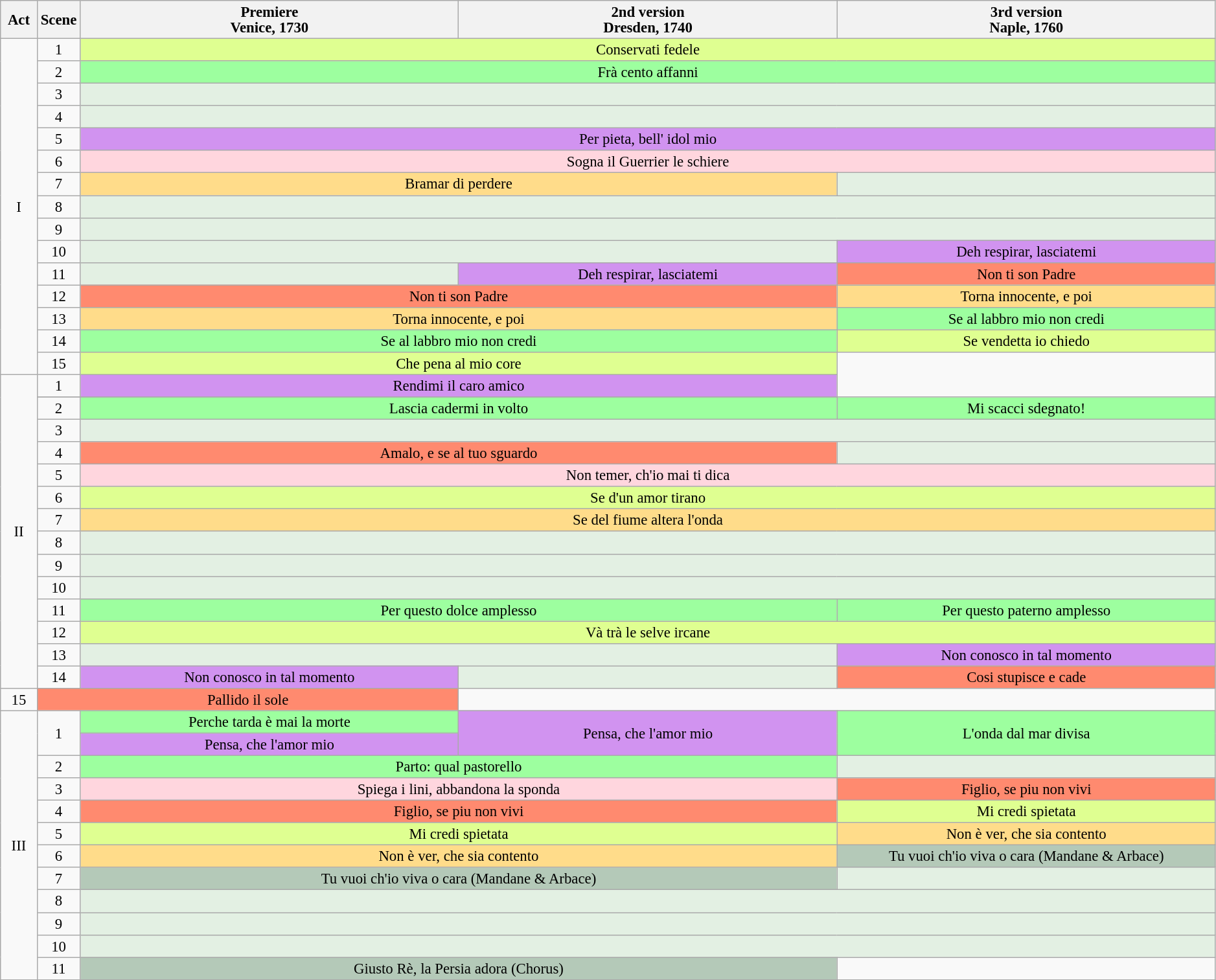<table class="wikitable" style="text-align:center; font-size:95%; line-height:16px; width:99%">
<tr>
<th scope="col" style="width:3%">Act</th>
<th scope="col" style="width:3%">Scene</th>
<th scope="col" style="width:31%">Premiere<br>Venice, 1730</th>
<th scope="col" style="width:31%">2nd version<br>Dresden, 1740</th>
<th scope="col" style="width:31%">3rd version<br>Naple, 1760</th>
</tr>
<tr>
<td rowspan="15">I</td>
<td>1</td>
<td colspan="3" style="background-color:#DFFF91;">Conservati fedele</td>
</tr>
<tr>
<td>2</td>
<td colspan="3" style="background-color:#9DFF9F;">Frà cento affanni</td>
</tr>
<tr>
<td>3</td>
<td colspan="3"  style="background-color:#E3F0E3;"></td>
</tr>
<tr>
<td>4</td>
<td colspan="3"  style="background-color:#E3F0E3;"></td>
</tr>
<tr>
<td>5</td>
<td colspan="3"  style="background-color:#D193F0;">Per pieta, bell' idol mio</td>
</tr>
<tr>
<td>6</td>
<td colspan="3"  style="background-color:#FFD6DE;">Sogna il Guerrier le schiere</td>
</tr>
<tr>
<td>7</td>
<td colspan="2"  style="background-color:#FFDC8A;">Bramar di perdere</td>
<td style="background-color:#E3F0E3;"></td>
</tr>
<tr>
<td>8</td>
<td colspan="3"  style="background-color:#E3F0E3;"></td>
</tr>
<tr>
<td>9</td>
<td colspan="3"  style="background-color:#E3F0E3;"></td>
</tr>
<tr>
<td>10</td>
<td colspan="2"  style="background-color:#E3F0E3;"></td>
<td style="background-color:#D193F0;">Deh respirar, lasciatemi</td>
</tr>
<tr>
<td>11</td>
<td style="background-color:#E3F0E3;"></td>
<td style="background-color:#D193F0;">Deh respirar, lasciatemi</td>
<td style="background-color:#FF8A6F;">Non ti son Padre</td>
</tr>
<tr>
<td>12</td>
<td colspan="2" style="background-color:#FF8A6F;">Non ti son Padre</td>
<td style="background-color:#FFDC8A;">Torna innocente, e poi</td>
</tr>
<tr>
<td>13</td>
<td colspan="2"  style="background-color:#FFDC8A;">Torna innocente, e poi</td>
<td style="background-color:#9DFF9F;">Se al labbro mio non credi</td>
</tr>
<tr>
<td>14</td>
<td colspan="2"  style="background-color:#9DFF9F;">Se al labbro mio non credi</td>
<td style="background-color:#DFFF91;">Se vendetta io chiedo</td>
</tr>
<tr>
<td>15</td>
<td colspan="2" style="background-color:#DFFF91;">Che pena al mio core</td>
</tr>
<tr>
<td rowspan="15">II</td>
<td>1</td>
<td colspan="2"  style="background-color:#D193F0;">Rendimi il caro amico</td>
</tr>
<tr>
</tr>
<tr>
<td>2</td>
<td colspan="2"  style="background-color:#9DFF9F;">Lascia cadermi in volto</td>
<td style="background-color:#9DFF9F;">Mi scacci sdegnato!</td>
</tr>
<tr>
<td>3</td>
<td colspan="3"  style="background-color:#E3F0E3;"></td>
</tr>
<tr>
<td>4</td>
<td colspan="2"  style="background-color:#FF8A6F;">Amalo, e se al tuo sguardo</td>
<td style="background-color:#E3F0E3;"></td>
</tr>
<tr>
<td>5</td>
<td colspan="3"  style="background-color:#FFD6DE;">Non temer, ch'io mai ti dica</td>
</tr>
<tr>
<td>6</td>
<td colspan="3"  style="background-color:#DFFF91;">Se d'un amor tirano</td>
</tr>
<tr>
<td>7</td>
<td colspan="3"  style="background-color:#FFDC8A;">Se del fiume altera l'onda</td>
</tr>
<tr>
<td>8</td>
<td colspan="3"  style="background-color:#E3F0E3;"></td>
</tr>
<tr>
<td>9</td>
<td colspan="3"  style="background-color:#E3F0E3;"></td>
</tr>
<tr>
<td>10</td>
<td colspan="3"  style="background-color:#E3F0E3;"></td>
</tr>
<tr>
<td>11</td>
<td colspan="2"  style="background-color:#9DFF9F;">Per questo dolce amplesso</td>
<td style="background-color:#9DFF9F;">Per questo paterno amplesso</td>
</tr>
<tr>
<td>12</td>
<td colspan="3"  style="background-color:#DFFF91;">Và trà le selve ircane</td>
</tr>
<tr>
<td>13</td>
<td colspan="2" style="background-color:#E3F0E3;"></td>
<td style="background-color:#D193F0;">Non conosco in tal momento</td>
</tr>
<tr>
<td>14</td>
<td style="background-color:#D193F0;">Non conosco in tal momento</td>
<td style="background-color:#E3F0E3;"></td>
<td style="background-color:#FF8A6F;">Cosi stupisce e cade</td>
</tr>
<tr>
<td>15</td>
<td colspan="2"  style="background-color:#FF8A6F;">Pallido il sole</td>
</tr>
<tr>
<td rowspan="15">III</td>
<td rowspan="2">1</td>
<td style="background-color:#9DFF9F;">Perche tarda è mai la morte</td>
<td rowspan="2" style="background-color:#D193F0;">Pensa, che l'amor mio</td>
<td rowspan="2" style="background-color:#9DFF9F;">L'onda dal mar divisa</td>
</tr>
<tr>
<td style="background-color:#D193F0;">Pensa, che l'amor mio</td>
</tr>
<tr>
<td>2</td>
<td colspan="2"  style="background-color:#9DFF9F;">Parto: qual pastorello</td>
<td style="background-color:#E3F0E3;"></td>
</tr>
<tr>
<td>3</td>
<td colspan="2"  style="background-color:#FFD6DE;">Spiega i lini, abbandona la sponda</td>
<td style="background-color:#FF8A6F;">Figlio, se piu non vivi</td>
</tr>
<tr>
<td>4</td>
<td colspan="2"  style="background-color:#FF8A6F;">Figlio, se piu non vivi</td>
<td style="background-color:#DFFF91;">Mi credi spietata</td>
</tr>
<tr>
<td>5</td>
<td colspan="2"  style="background-color:#DFFF91;">Mi credi spietata</td>
<td style="background-color:#FFDC8A;">Non è ver, che sia contento</td>
</tr>
<tr>
<td>6</td>
<td colspan="2"  style="background-color:#FFDC8A;">Non è ver, che sia contento</td>
<td style="background-color:#B4C9B8;">Tu vuoi ch'io viva o cara (Mandane & Arbace)</td>
</tr>
<tr>
<td>7</td>
<td colspan="2"  style="background-color:#B4C9B8;">Tu vuoi ch'io viva o cara (Mandane & Arbace)</td>
<td style="background-color:#E3F0E3;"></td>
</tr>
<tr>
<td>8</td>
<td colspan="3"  style="background-color:#E3F0E3;"></td>
</tr>
<tr>
<td>9</td>
<td colspan="3" style="background-color:#E3F0E3;"></td>
</tr>
<tr>
<td>10</td>
<td colspan="3"  style="background-color:#E3F0E3;"></td>
</tr>
<tr>
<td>11</td>
<td colspan="2" style="background-color:#B4C9B8;">Giusto Rè, la Persia adora (Chorus)</td>
</tr>
<tr>
</tr>
</table>
